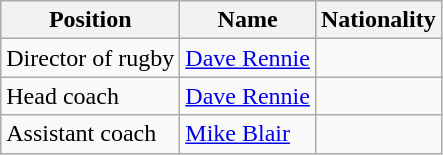<table class="wikitable">
<tr>
<th>Position</th>
<th>Name</th>
<th>Nationality</th>
</tr>
<tr>
<td>Director of rugby</td>
<td><a href='#'>Dave Rennie</a></td>
<td></td>
</tr>
<tr>
<td>Head coach</td>
<td><a href='#'>Dave Rennie</a></td>
<td></td>
</tr>
<tr>
<td>Assistant coach</td>
<td><a href='#'>Mike Blair</a></td>
<td></td>
</tr>
</table>
